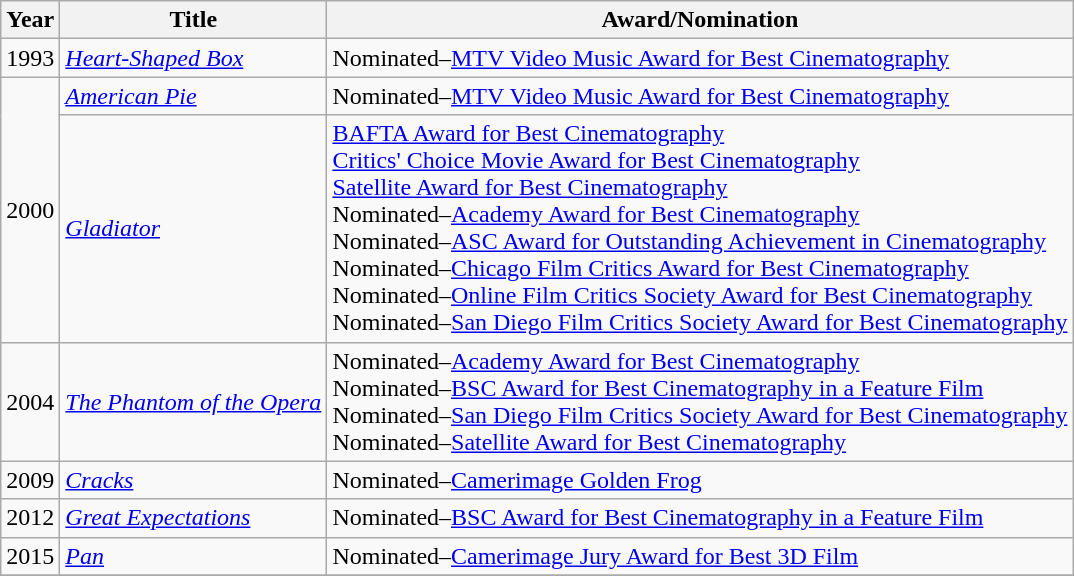<table class="wikitable">
<tr>
<th>Year</th>
<th>Title</th>
<th>Award/Nomination</th>
</tr>
<tr>
<td>1993</td>
<td><em><a href='#'>Heart-Shaped Box</a></em></td>
<td>Nominated–<a href='#'>MTV Video Music Award for Best Cinematography</a></td>
</tr>
<tr>
<td rowspan=2>2000</td>
<td><em><a href='#'>American Pie</a></em></td>
<td>Nominated–<a href='#'>MTV Video Music Award for Best Cinematography</a></td>
</tr>
<tr>
<td><em><a href='#'>Gladiator</a></em></td>
<td><a href='#'>BAFTA Award for Best Cinematography</a><br><a href='#'>Critics' Choice Movie Award for Best Cinematography</a><br><a href='#'>Satellite Award for Best Cinematography</a><br>Nominated–<a href='#'>Academy Award for Best Cinematography</a><br>Nominated–<a href='#'>ASC Award for Outstanding Achievement in Cinematography</a><br>Nominated–<a href='#'>Chicago Film Critics Award for Best Cinematography</a><br>Nominated–<a href='#'>Online Film Critics Society Award for Best Cinematography</a><br>Nominated–<a href='#'>San Diego Film Critics Society Award for Best Cinematography</a></td>
</tr>
<tr>
<td>2004</td>
<td><em><a href='#'>The Phantom of the Opera</a></em></td>
<td>Nominated–<a href='#'>Academy Award for Best Cinematography</a><br>Nominated–<a href='#'>BSC Award for Best Cinematography in a Feature Film</a><br>Nominated–<a href='#'>San Diego Film Critics Society Award for Best Cinematography</a><br>Nominated–<a href='#'>Satellite Award for Best Cinematography</a></td>
</tr>
<tr>
<td>2009</td>
<td><em><a href='#'>Cracks</a></em></td>
<td>Nominated–<a href='#'>Camerimage Golden Frog</a></td>
</tr>
<tr>
<td>2012</td>
<td><em><a href='#'>Great Expectations</a></em></td>
<td>Nominated–<a href='#'>BSC Award for Best Cinematography in a Feature Film</a></td>
</tr>
<tr>
<td>2015</td>
<td><em><a href='#'>Pan</a></em></td>
<td>Nominated–<a href='#'>Camerimage Jury Award for Best 3D Film</a></td>
</tr>
<tr>
</tr>
</table>
